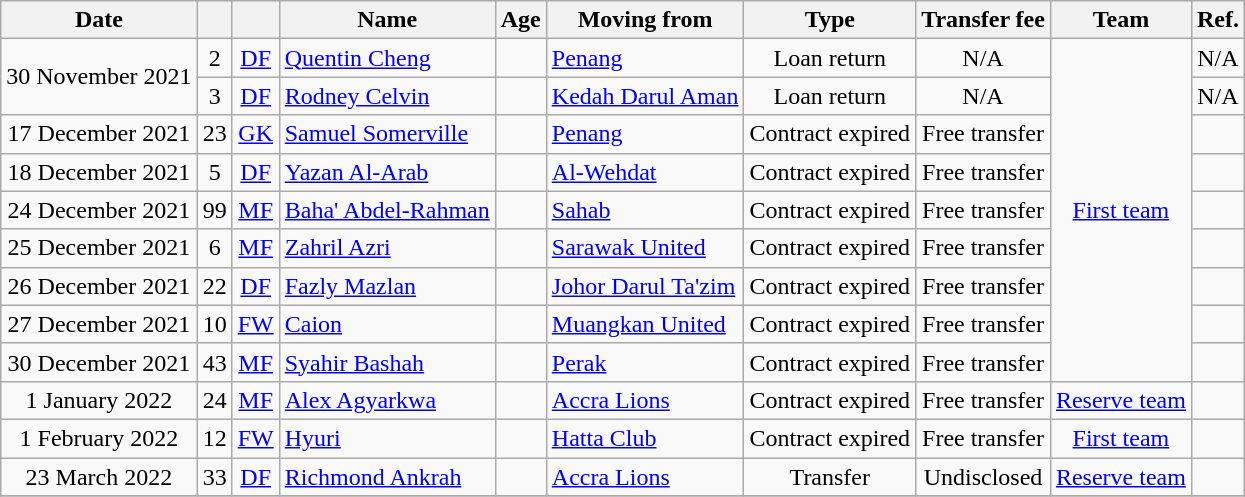<table class="wikitable sortable" style="text-align:center; font-size:100%; ">
<tr>
<th>Date</th>
<th></th>
<th></th>
<th>Name</th>
<th>Age</th>
<th>Moving from</th>
<th>Type</th>
<th>Transfer fee</th>
<th>Team</th>
<th>Ref.</th>
</tr>
<tr>
<td rowspan="2">30 November 2021</td>
<td>2</td>
<td><a href='#'>DF</a></td>
<td style="text-align:left">  <a href='#'>Quentin Cheng</a></td>
<td></td>
<td style="text-align:left"> <a href='#'>Penang</a></td>
<td>Loan return</td>
<td>N/A</td>
<td rowspan="9"><a href='#'>First team</a></td>
<td>N/A</td>
</tr>
<tr>
<td>3</td>
<td><a href='#'>DF</a></td>
<td style="text-align:left"> <a href='#'>Rodney Celvin</a></td>
<td></td>
<td style="text-align:left"> <a href='#'>Kedah Darul Aman</a></td>
<td>Loan return</td>
<td>N/A</td>
<td>N/A</td>
</tr>
<tr>
<td>17 December 2021</td>
<td>23</td>
<td><a href='#'>GK</a></td>
<td style="text-align:left"> <a href='#'>Samuel Somerville</a></td>
<td></td>
<td style="text-align:left"> <a href='#'>Penang</a></td>
<td>Contract expired</td>
<td>Free transfer</td>
<td></td>
</tr>
<tr>
<td>18 December 2021</td>
<td>5</td>
<td><a href='#'>DF</a></td>
<td style="text-align:left"> <a href='#'>Yazan Al-Arab</a></td>
<td></td>
<td style="text-align:left"> <a href='#'>Al-Wehdat</a></td>
<td>Contract expired</td>
<td>Free transfer</td>
<td></td>
</tr>
<tr>
<td>24 December 2021</td>
<td>99</td>
<td><a href='#'>MF</a></td>
<td style="text-align:left"> <a href='#'>Baha' Abdel-Rahman</a></td>
<td></td>
<td style="text-align:left"> <a href='#'>Sahab</a></td>
<td>Contract expired</td>
<td>Free transfer</td>
<td></td>
</tr>
<tr>
<td>25 December 2021</td>
<td>6</td>
<td><a href='#'>MF</a></td>
<td style="text-align:left"> <a href='#'>Zahril Azri</a></td>
<td></td>
<td style="text-align:left"> <a href='#'>Sarawak United</a></td>
<td>Contract expired</td>
<td>Free transfer</td>
<td></td>
</tr>
<tr>
<td>26 December 2021</td>
<td>22</td>
<td><a href='#'>DF</a></td>
<td style="text-align:left"> <a href='#'>Fazly Mazlan</a></td>
<td></td>
<td style="text-align:left"> <a href='#'>Johor Darul Ta'zim</a></td>
<td>Contract expired</td>
<td>Free transfer</td>
<td></td>
</tr>
<tr>
<td>27 December 2021</td>
<td>10</td>
<td><a href='#'>FW</a></td>
<td style="text-align:left"> <a href='#'>Caion</a></td>
<td></td>
<td style="text-align:left"> <a href='#'>Muangkan United</a></td>
<td>Contract expired</td>
<td>Free transfer</td>
<td></td>
</tr>
<tr>
<td>30 December 2021</td>
<td>43</td>
<td><a href='#'>MF</a></td>
<td style="text-align:left"> <a href='#'>Syahir Bashah</a></td>
<td></td>
<td style="text-align:left"> <a href='#'>Perak</a></td>
<td>Contract expired</td>
<td>Free transfer</td>
<td></td>
</tr>
<tr>
<td>1 January 2022</td>
<td>24</td>
<td><a href='#'>MF</a></td>
<td style="text-align:left"> <a href='#'>Alex Agyarkwa</a></td>
<td></td>
<td style="text-align:left"> <a href='#'>Accra Lions</a></td>
<td>Contract expired</td>
<td>Free transfer</td>
<td><a href='#'>Reserve team</a></td>
<td></td>
</tr>
<tr>
<td>1 February 2022</td>
<td>12</td>
<td><a href='#'>FW</a></td>
<td style="text-align:left"> <a href='#'>Hyuri</a></td>
<td></td>
<td style="text-align:left"> <a href='#'>Hatta Club</a></td>
<td>Contract expired</td>
<td>Free transfer</td>
<td><a href='#'>First team</a></td>
<td></td>
</tr>
<tr>
<td>23 March 2022</td>
<td>33</td>
<td><a href='#'>DF</a></td>
<td style="text-align:left"> <a href='#'>Richmond Ankrah</a></td>
<td></td>
<td style="text-align:left"> <a href='#'>Accra Lions</a></td>
<td>Transfer</td>
<td>Undisclosed</td>
<td><a href='#'>Reserve team</a></td>
<td></td>
</tr>
<tr>
</tr>
</table>
